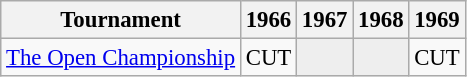<table class="wikitable" style="font-size:95%;text-align:center;">
<tr>
<th>Tournament</th>
<th>1966</th>
<th>1967</th>
<th>1968</th>
<th>1969</th>
</tr>
<tr>
<td><a href='#'>The Open Championship</a></td>
<td>CUT</td>
<td style="background:#eeeeee;"></td>
<td style="background:#eeeeee;"></td>
<td>CUT</td>
</tr>
</table>
